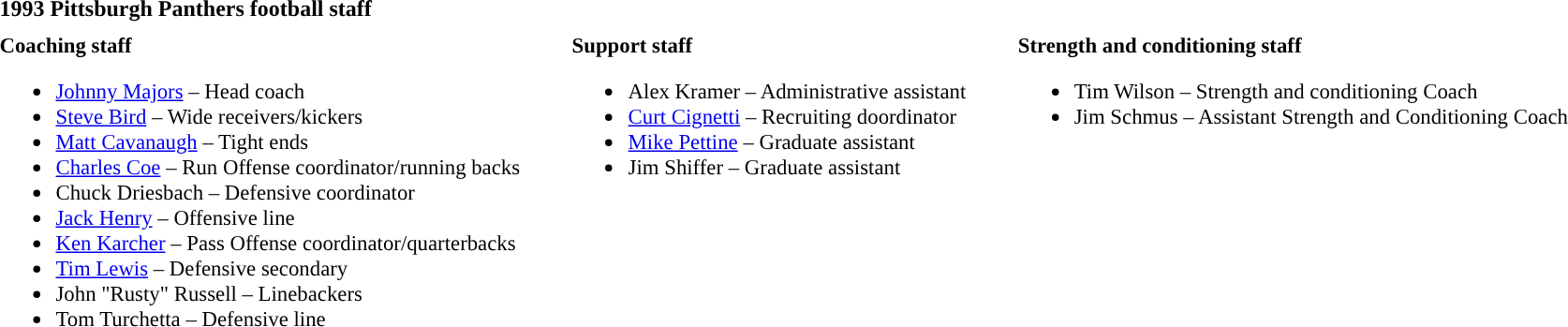<table class="toccolours" style="text-align: left;">
<tr>
<td colspan=10><strong>1993 Pittsburgh Panthers football staff</strong></td>
</tr>
<tr>
<td valign="top"></td>
</tr>
<tr>
<td style="font-size:95%; vertical-align:top;"><strong>Coaching staff</strong><br><ul><li><a href='#'>Johnny Majors</a> – Head coach</li><li><a href='#'>Steve Bird</a> – Wide receivers/kickers</li><li><a href='#'>Matt Cavanaugh</a> – Tight ends</li><li><a href='#'>Charles Coe</a> – Run Offense coordinator/running backs</li><li>Chuck Driesbach – Defensive coordinator</li><li><a href='#'>Jack Henry</a> – Offensive line</li><li><a href='#'>Ken Karcher</a> – Pass Offense coordinator/quarterbacks</li><li><a href='#'>Tim Lewis</a> – Defensive secondary</li><li>John "Rusty" Russell – Linebackers</li><li>Tom Turchetta – Defensive line</li></ul></td>
<td width="25"> </td>
<td valign="top"></td>
<td style="font-size: 95%;" valign="top"><strong>Support staff</strong><br><ul><li>Alex Kramer – Administrative assistant</li><li><a href='#'>Curt Cignetti</a> – Recruiting doordinator</li><li><a href='#'>Mike Pettine</a> – Graduate assistant</li><li>Jim Shiffer – Graduate assistant</li></ul></td>
<td width="25"> </td>
<td valign="top"></td>
<td style="font-size: 95%;" valign="top"><strong>Strength and conditioning staff</strong><br><ul><li>Tim Wilson – Strength and conditioning Coach</li><li>Jim Schmus – Assistant Strength and Conditioning Coach</li></ul></td>
</tr>
</table>
